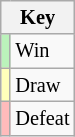<table class="wikitable" style="font-size: 85%">
<tr>
<th colspan="2">Key</th>
</tr>
<tr>
<td bgcolor=#BBF3BB></td>
<td>Win</td>
</tr>
<tr>
<td bgcolor=#FFFFBB></td>
<td>Draw</td>
</tr>
<tr>
<td bgcolor=#FFBBBB></td>
<td>Defeat</td>
</tr>
</table>
